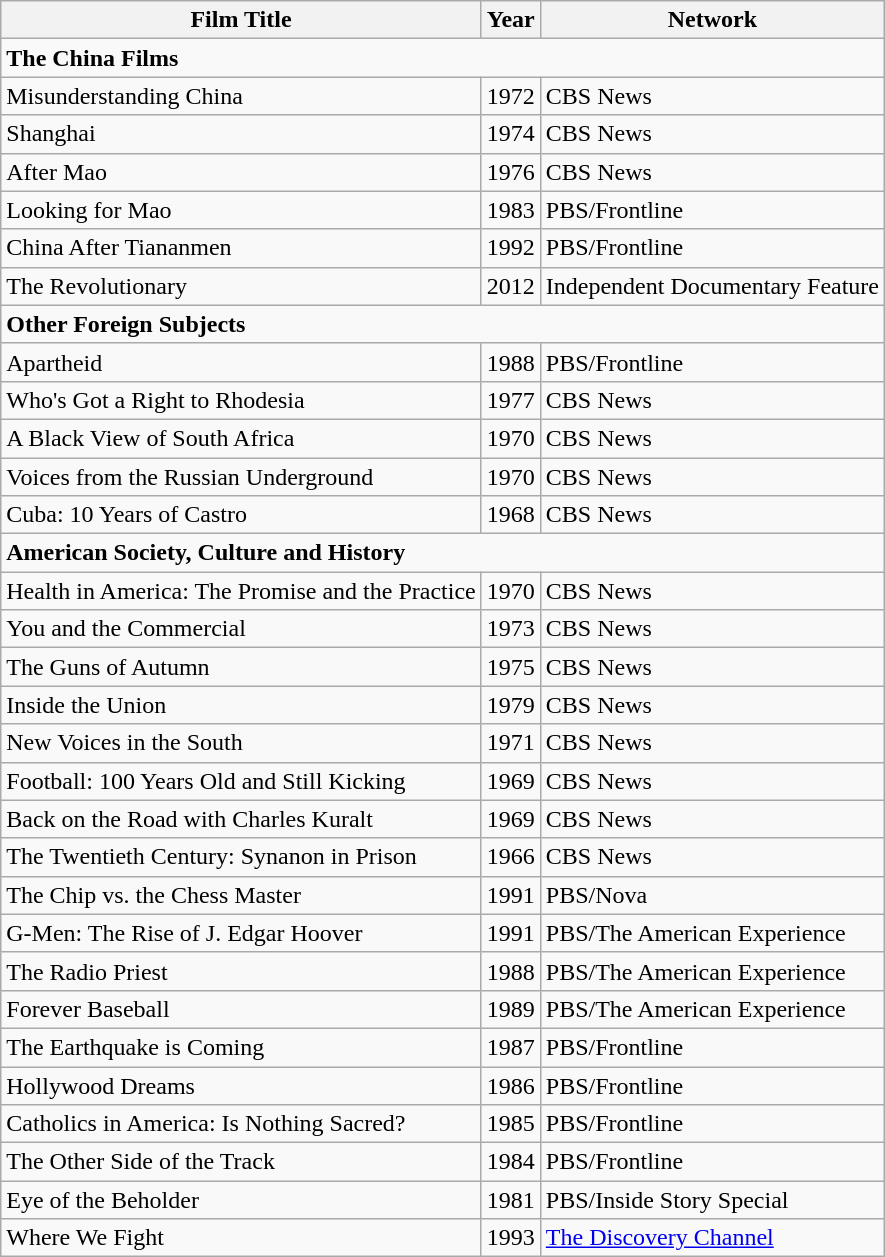<table class="wikitable mw-collapsible">
<tr>
<th>Film Title</th>
<th>Year</th>
<th>Network</th>
</tr>
<tr>
<td colspan="3"><strong>The China Films</strong></td>
</tr>
<tr>
<td>Misunderstanding China</td>
<td>1972</td>
<td>CBS News</td>
</tr>
<tr>
<td>Shanghai</td>
<td>1974</td>
<td>CBS News</td>
</tr>
<tr>
<td>After Mao</td>
<td>1976</td>
<td>CBS News</td>
</tr>
<tr>
<td>Looking for Mao</td>
<td>1983</td>
<td>PBS/Frontline</td>
</tr>
<tr>
<td>China After Tiananmen</td>
<td>1992</td>
<td>PBS/Frontline</td>
</tr>
<tr>
<td>The Revolutionary</td>
<td>2012</td>
<td>Independent Documentary Feature</td>
</tr>
<tr>
<td colspan="3"><strong>Other Foreign Subjects</strong></td>
</tr>
<tr>
<td>Apartheid</td>
<td>1988</td>
<td>PBS/Frontline</td>
</tr>
<tr>
<td>Who's Got a Right to Rhodesia</td>
<td>1977</td>
<td>CBS News</td>
</tr>
<tr>
<td>A Black View of South Africa</td>
<td>1970</td>
<td>CBS News</td>
</tr>
<tr>
<td>Voices from the Russian Underground</td>
<td>1970</td>
<td>CBS News</td>
</tr>
<tr>
<td>Cuba: 10 Years of Castro</td>
<td>1968</td>
<td>CBS News</td>
</tr>
<tr>
<td colspan="3"><strong>American Society, Culture and History</strong></td>
</tr>
<tr>
<td>Health in America: The Promise and the Practice</td>
<td>1970</td>
<td>CBS News</td>
</tr>
<tr>
<td>You and the Commercial</td>
<td>1973</td>
<td>CBS News</td>
</tr>
<tr>
<td>The Guns of Autumn</td>
<td>1975</td>
<td>CBS News</td>
</tr>
<tr>
<td>Inside the Union</td>
<td>1979</td>
<td>CBS News</td>
</tr>
<tr>
<td>New Voices in the South</td>
<td>1971</td>
<td>CBS News</td>
</tr>
<tr>
<td>Football: 100 Years Old and Still Kicking</td>
<td>1969</td>
<td>CBS News</td>
</tr>
<tr>
<td>Back on the Road with Charles Kuralt</td>
<td>1969</td>
<td>CBS News</td>
</tr>
<tr>
<td>The Twentieth Century: Synanon in Prison</td>
<td>1966</td>
<td>CBS News</td>
</tr>
<tr>
<td>The Chip vs. the Chess Master</td>
<td>1991</td>
<td>PBS/Nova</td>
</tr>
<tr>
<td>G-Men: The Rise of J. Edgar Hoover</td>
<td>1991</td>
<td>PBS/The American Experience</td>
</tr>
<tr>
<td>The Radio Priest</td>
<td>1988</td>
<td>PBS/The American Experience</td>
</tr>
<tr>
<td>Forever Baseball</td>
<td>1989</td>
<td>PBS/The American Experience</td>
</tr>
<tr>
<td>The Earthquake is Coming</td>
<td>1987</td>
<td>PBS/Frontline</td>
</tr>
<tr>
<td>Hollywood Dreams</td>
<td>1986</td>
<td>PBS/Frontline</td>
</tr>
<tr>
<td>Catholics in America: Is Nothing Sacred?</td>
<td>1985</td>
<td>PBS/Frontline</td>
</tr>
<tr>
<td>The Other Side of the Track</td>
<td>1984</td>
<td>PBS/Frontline</td>
</tr>
<tr>
<td>Eye of the Beholder</td>
<td>1981</td>
<td>PBS/Inside Story Special</td>
</tr>
<tr>
<td>Where We Fight</td>
<td>1993</td>
<td><a href='#'>The Discovery Channel</a></td>
</tr>
</table>
